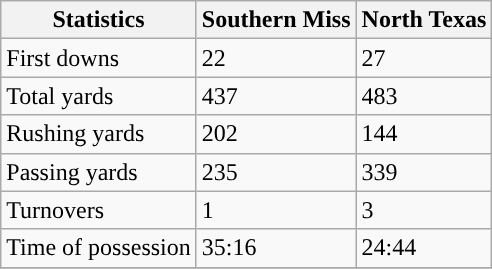<table class="wikitable">
<tr>
<th>Statistics</th>
<th>Southern Miss</th>
<th>North Texas</th>
</tr>
<tr>
<td>First downs</td>
<td>22</td>
<td>27</td>
</tr>
<tr>
<td>Total yards</td>
<td>437</td>
<td>483</td>
</tr>
<tr>
<td>Rushing yards</td>
<td>202</td>
<td>144</td>
</tr>
<tr>
<td>Passing yards</td>
<td>235</td>
<td>339</td>
</tr>
<tr>
<td>Turnovers</td>
<td>1</td>
<td>3</td>
</tr>
<tr>
<td>Time of possession</td>
<td>35:16</td>
<td>24:44</td>
</tr>
<tr>
</tr>
</table>
